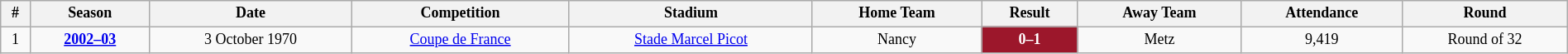<table class="wikitable" style="text-align: center; width: 100%; font-size: 12px">
<tr>
<th><strong>#</strong></th>
<th><strong>Season</strong></th>
<th><strong>Date</strong></th>
<th><strong>Competition</strong></th>
<th><strong>Stadium</strong></th>
<th><strong>Home Team</strong></th>
<th><strong>Result</strong></th>
<th><strong>Away Team</strong></th>
<th><strong>Attendance</strong></th>
<th><strong>Round</strong></th>
</tr>
<tr>
<td>1</td>
<td><strong><a href='#'>2002–03</a></strong></td>
<td>3 October 1970</td>
<td><a href='#'>Coupe de France</a></td>
<td><a href='#'>Stade Marcel Picot</a></td>
<td>Nancy</td>
<td style="background:#9c172b;color:#fff;"><strong>0–1</strong></td>
<td>Metz</td>
<td>9,419</td>
<td>Round of 32</td>
</tr>
</table>
